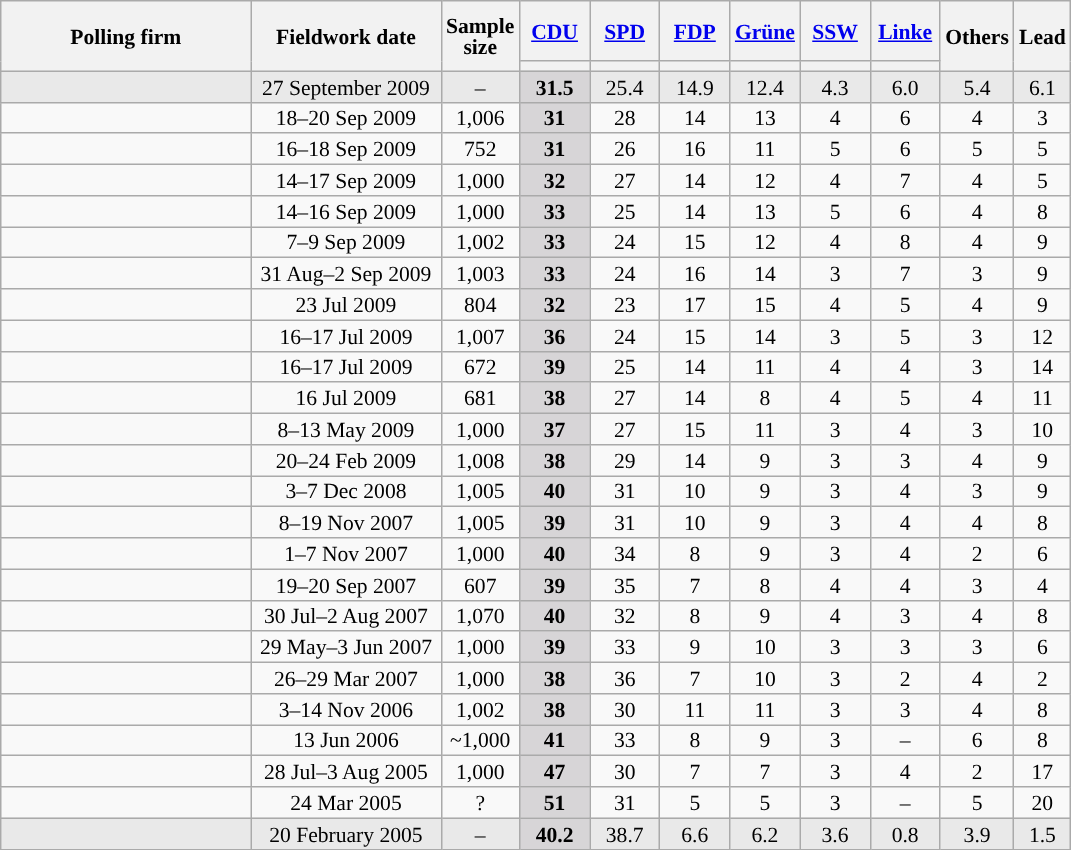<table class="wikitable sortable" style="text-align:center;font-size:90%;line-height:14px;">
<tr style="height:40px;">
<th style="width:160px;" rowspan="2">Polling firm</th>
<th style="width:120px;" rowspan="2">Fieldwork date</th>
<th style="width:35px;" rowspan="2">Sample<br>size</th>
<th class="unsortable" style="width:40px;"><a href='#'>CDU</a></th>
<th class="unsortable" style="width:40px;"><a href='#'>SPD</a></th>
<th class="unsortable" style="width:40px;"><a href='#'>FDP</a></th>
<th class="unsortable" style="width:40px;"><a href='#'>Grüne</a></th>
<th class="unsortable" style="width:40px;"><a href='#'>SSW</a></th>
<th class="unsortable" style="width:40px;"><a href='#'>Linke</a></th>
<th class="unsortable" style="width:40px;" rowspan="2">Others</th>
<th style="width:30px;" rowspan="2">Lead</th>
</tr>
<tr>
<th style="background:"></th>
<th style="background:"></th>
<th style="background:"></th>
<th style="background:"></th>
<th style="background:"></th>
<th style="background:"></th>
</tr>
<tr style="background:#E9E9E9;">
<td></td>
<td data-sort-value="2009-09-27">27 September 2009</td>
<td>–</td>
<td style="background:#D7D5D7;"><strong>31.5</strong></td>
<td>25.4</td>
<td>14.9</td>
<td>12.4</td>
<td>4.3</td>
<td>6.0</td>
<td>5.4</td>
<td style="background:">6.1</td>
</tr>
<tr>
<td></td>
<td data-sort-value="2009-09-21">18–20 Sep 2009</td>
<td>1,006</td>
<td style="background:#D7D5D7;"><strong>31</strong></td>
<td>28</td>
<td>14</td>
<td>13</td>
<td>4</td>
<td>6</td>
<td>4</td>
<td style="background:">3</td>
</tr>
<tr>
<td></td>
<td data-sort-value="2009-09-19">16–18 Sep 2009</td>
<td>752</td>
<td style="background:#D7D5D7;"><strong>31</strong></td>
<td>26</td>
<td>16</td>
<td>11</td>
<td>5</td>
<td>6</td>
<td>5</td>
<td style="background:">5</td>
</tr>
<tr>
<td></td>
<td data-sort-value="2009-09-18">14–17 Sep 2009</td>
<td>1,000</td>
<td style="background:#D7D5D7;"><strong>32</strong></td>
<td>27</td>
<td>14</td>
<td>12</td>
<td>4</td>
<td>7</td>
<td>4</td>
<td style="background:">5</td>
</tr>
<tr>
<td></td>
<td data-sort-value="2009-09-16">14–16 Sep 2009</td>
<td>1,000</td>
<td style="background:#D7D5D7;"><strong>33</strong></td>
<td>25</td>
<td>14</td>
<td>13</td>
<td>5</td>
<td>6</td>
<td>4</td>
<td style="background:">8</td>
</tr>
<tr>
<td></td>
<td data-sort-value="2009-09-11">7–9 Sep 2009</td>
<td>1,002</td>
<td style="background:#D7D5D7;"><strong>33</strong></td>
<td>24</td>
<td>15</td>
<td>12</td>
<td>4</td>
<td>8</td>
<td>4</td>
<td style="background:">9</td>
</tr>
<tr>
<td></td>
<td data-sort-value="2009-09-04">31 Aug–2 Sep 2009</td>
<td>1,003</td>
<td style="background:#D7D5D7;"><strong>33</strong></td>
<td>24</td>
<td>16</td>
<td>14</td>
<td>3</td>
<td>7</td>
<td>3</td>
<td style="background:">9</td>
</tr>
<tr>
<td></td>
<td data-sort-value="2009-07-24">23 Jul 2009</td>
<td>804</td>
<td style="background:#D7D5D7;"><strong>32</strong></td>
<td>23</td>
<td>17</td>
<td>15</td>
<td>4</td>
<td>5</td>
<td>4</td>
<td style="background:">9</td>
</tr>
<tr>
<td></td>
<td data-sort-value="2009-07-18">16–17 Jul 2009</td>
<td>1,007</td>
<td style="background:#D7D5D7;"><strong>36</strong></td>
<td>24</td>
<td>15</td>
<td>14</td>
<td>3</td>
<td>5</td>
<td>3</td>
<td style="background:">12</td>
</tr>
<tr>
<td></td>
<td data-sort-value="2009-07-18">16–17 Jul 2009</td>
<td>672</td>
<td style="background:#D7D5D7;"><strong>39</strong></td>
<td>25</td>
<td>14</td>
<td>11</td>
<td>4</td>
<td>4</td>
<td>3</td>
<td style="background:">14</td>
</tr>
<tr>
<td></td>
<td data-sort-value="2009-07-17">16 Jul 2009</td>
<td>681</td>
<td style="background:#D7D5D7;"><strong>38</strong></td>
<td>27</td>
<td>14</td>
<td>8</td>
<td>4</td>
<td>5</td>
<td>4</td>
<td style="background:">11</td>
</tr>
<tr>
<td></td>
<td data-sort-value="2009-05-15">8–13 May 2009</td>
<td>1,000</td>
<td style="background:#D7D5D7;"><strong>37</strong></td>
<td>27</td>
<td>15</td>
<td>11</td>
<td>3</td>
<td>4</td>
<td>3</td>
<td style="background:">10</td>
</tr>
<tr>
<td></td>
<td data-sort-value="2009-02-26">20–24 Feb 2009</td>
<td>1,008</td>
<td style="background:#D7D5D7;"><strong>38</strong></td>
<td>29</td>
<td>14</td>
<td>9</td>
<td>3</td>
<td>3</td>
<td>4</td>
<td style="background:">9</td>
</tr>
<tr>
<td></td>
<td data-sort-value="2008-12-11">3–7 Dec 2008</td>
<td>1,005</td>
<td style="background:#D7D5D7;"><strong>40</strong></td>
<td>31</td>
<td>10</td>
<td>9</td>
<td>3</td>
<td>4</td>
<td>3</td>
<td style="background:">9</td>
</tr>
<tr>
<td></td>
<td data-sort-value="2007-12-06">8–19 Nov 2007</td>
<td>1,005</td>
<td style="background:#D7D5D7;"><strong>39</strong></td>
<td>31</td>
<td>10</td>
<td>9</td>
<td>3</td>
<td>4</td>
<td>4</td>
<td style="background:">8</td>
</tr>
<tr>
<td></td>
<td data-sort-value="2007-11-19">1–7 Nov 2007</td>
<td>1,000</td>
<td style="background:#D7D5D7;"><strong>40</strong></td>
<td>34</td>
<td>8</td>
<td>9</td>
<td>3</td>
<td>4</td>
<td>2</td>
<td style="background:">6</td>
</tr>
<tr>
<td></td>
<td data-sort-value="2007-09-22">19–20 Sep 2007</td>
<td>607</td>
<td style="background:#D7D5D7;"><strong>39</strong></td>
<td>35</td>
<td>7</td>
<td>8</td>
<td>4</td>
<td>4</td>
<td>3</td>
<td style="background:">4</td>
</tr>
<tr>
<td></td>
<td data-sort-value="2007-08-23">30 Jul–2 Aug 2007</td>
<td>1,070</td>
<td style="background:#D7D5D7;"><strong>40</strong></td>
<td>32</td>
<td>8</td>
<td>9</td>
<td>4</td>
<td>3</td>
<td>4</td>
<td style="background:">8</td>
</tr>
<tr>
<td></td>
<td data-sort-value="2007-06-06">29 May–3 Jun 2007</td>
<td>1,000</td>
<td style="background:#D7D5D7;"><strong>39</strong></td>
<td>33</td>
<td>9</td>
<td>10</td>
<td>3</td>
<td>3</td>
<td>3</td>
<td style="background:">6</td>
</tr>
<tr>
<td></td>
<td data-sort-value="2007-03-31">26–29 Mar 2007</td>
<td>1,000</td>
<td style="background:#D7D5D7;"><strong>38</strong></td>
<td>36</td>
<td>7</td>
<td>10</td>
<td>3</td>
<td>2</td>
<td>4</td>
<td style="background:">2</td>
</tr>
<tr>
<td></td>
<td data-sort-value="2007-02-02">3–14 Nov 2006</td>
<td>1,002</td>
<td style="background:#D7D5D7;"><strong>38</strong></td>
<td>30</td>
<td>11</td>
<td>11</td>
<td>3</td>
<td>3</td>
<td>4</td>
<td style="background:">8</td>
</tr>
<tr>
<td></td>
<td data-sort-value="2006-06-13">13 Jun 2006</td>
<td>~1,000</td>
<td style="background:#D7D5D7;"><strong>41</strong></td>
<td>33</td>
<td>8</td>
<td>9</td>
<td>3</td>
<td>–</td>
<td>6</td>
<td style="background:">8</td>
</tr>
<tr>
<td></td>
<td data-sort-value="2005-08-05">28 Jul–3 Aug 2005</td>
<td>1,000</td>
<td style="background:#D7D5D7;"><strong>47</strong></td>
<td>30</td>
<td>7</td>
<td>7</td>
<td>3</td>
<td>4</td>
<td>2</td>
<td style="background:">17</td>
</tr>
<tr>
<td></td>
<td data-sort-value="2005-03-24">24 Mar 2005</td>
<td>?</td>
<td style="background:#D7D5D7;"><strong>51</strong></td>
<td>31</td>
<td>5</td>
<td>5</td>
<td>3</td>
<td>–</td>
<td>5</td>
<td style="background:">20</td>
</tr>
<tr style="background:#E9E9E9;">
<td></td>
<td data-sort-value="2005-02-20">20 February 2005</td>
<td>–</td>
<td style="background:#D7D5D7;"><strong>40.2</strong></td>
<td>38.7</td>
<td>6.6</td>
<td>6.2</td>
<td>3.6</td>
<td>0.8</td>
<td>3.9</td>
<td style="background:">1.5</td>
</tr>
</table>
